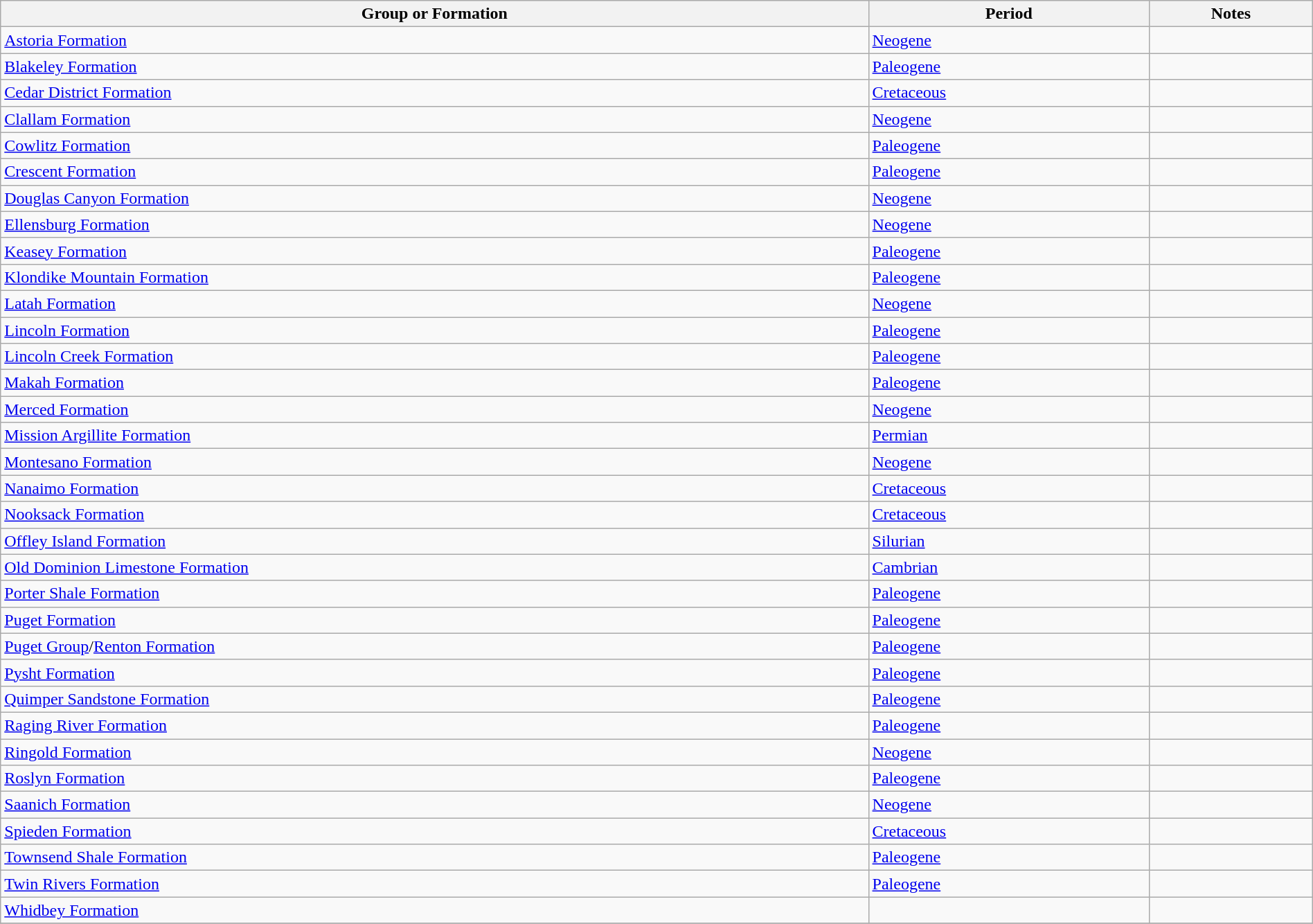<table class="wikitable sortable" style="width: 100%;">
<tr>
<th>Group or Formation</th>
<th>Period</th>
<th>Notes</th>
</tr>
<tr>
<td><a href='#'>Astoria Formation</a></td>
<td><a href='#'>Neogene</a></td>
<td></td>
</tr>
<tr>
<td><a href='#'>Blakeley Formation</a></td>
<td><a href='#'>Paleogene</a></td>
<td></td>
</tr>
<tr>
<td><a href='#'>Cedar District Formation</a></td>
<td><a href='#'>Cretaceous</a></td>
<td></td>
</tr>
<tr>
<td><a href='#'>Clallam Formation</a></td>
<td><a href='#'>Neogene</a></td>
<td></td>
</tr>
<tr>
<td><a href='#'>Cowlitz Formation</a></td>
<td><a href='#'>Paleogene</a></td>
<td></td>
</tr>
<tr>
<td><a href='#'>Crescent Formation</a></td>
<td><a href='#'>Paleogene</a></td>
<td></td>
</tr>
<tr>
<td><a href='#'>Douglas Canyon Formation</a></td>
<td><a href='#'>Neogene</a></td>
<td></td>
</tr>
<tr>
<td><a href='#'>Ellensburg Formation</a></td>
<td><a href='#'>Neogene</a></td>
<td></td>
</tr>
<tr>
<td><a href='#'>Keasey Formation</a></td>
<td><a href='#'>Paleogene</a></td>
<td></td>
</tr>
<tr>
<td><a href='#'>Klondike Mountain Formation</a></td>
<td><a href='#'>Paleogene</a></td>
<td></td>
</tr>
<tr>
<td><a href='#'>Latah Formation</a></td>
<td><a href='#'>Neogene</a></td>
<td></td>
</tr>
<tr>
<td><a href='#'>Lincoln Formation</a></td>
<td><a href='#'>Paleogene</a></td>
<td></td>
</tr>
<tr>
<td><a href='#'>Lincoln Creek Formation</a></td>
<td><a href='#'>Paleogene</a></td>
<td></td>
</tr>
<tr>
<td><a href='#'>Makah Formation</a></td>
<td><a href='#'>Paleogene</a></td>
<td></td>
</tr>
<tr>
<td><a href='#'>Merced Formation</a></td>
<td><a href='#'>Neogene</a></td>
<td></td>
</tr>
<tr>
<td><a href='#'>Mission Argillite Formation</a></td>
<td><a href='#'>Permian</a></td>
<td></td>
</tr>
<tr>
<td><a href='#'>Montesano Formation</a></td>
<td><a href='#'>Neogene</a></td>
<td></td>
</tr>
<tr>
<td><a href='#'>Nanaimo Formation</a></td>
<td><a href='#'>Cretaceous</a></td>
<td></td>
</tr>
<tr>
<td><a href='#'>Nooksack Formation</a></td>
<td><a href='#'>Cretaceous</a></td>
<td></td>
</tr>
<tr>
<td><a href='#'>Offley Island Formation</a></td>
<td><a href='#'>Silurian</a></td>
<td></td>
</tr>
<tr>
<td><a href='#'>Old Dominion Limestone Formation</a></td>
<td><a href='#'>Cambrian</a></td>
<td></td>
</tr>
<tr>
<td><a href='#'>Porter Shale Formation</a></td>
<td><a href='#'>Paleogene</a></td>
<td></td>
</tr>
<tr>
<td><a href='#'>Puget Formation</a></td>
<td><a href='#'>Paleogene</a></td>
<td></td>
</tr>
<tr>
<td><a href='#'>Puget Group</a>/<a href='#'>Renton Formation</a></td>
<td><a href='#'>Paleogene</a></td>
<td></td>
</tr>
<tr>
<td><a href='#'>Pysht Formation</a></td>
<td><a href='#'>Paleogene</a></td>
<td></td>
</tr>
<tr>
<td><a href='#'>Quimper Sandstone Formation</a></td>
<td><a href='#'>Paleogene</a></td>
<td></td>
</tr>
<tr>
<td><a href='#'>Raging River Formation</a></td>
<td><a href='#'>Paleogene</a></td>
<td></td>
</tr>
<tr>
<td><a href='#'>Ringold Formation</a></td>
<td><a href='#'>Neogene</a></td>
<td></td>
</tr>
<tr>
<td><a href='#'>Roslyn Formation</a></td>
<td><a href='#'>Paleogene</a></td>
<td></td>
</tr>
<tr>
<td><a href='#'>Saanich Formation</a></td>
<td><a href='#'>Neogene</a></td>
<td></td>
</tr>
<tr>
<td><a href='#'>Spieden Formation</a></td>
<td><a href='#'>Cretaceous</a></td>
<td></td>
</tr>
<tr>
<td><a href='#'>Townsend Shale Formation</a></td>
<td><a href='#'>Paleogene</a></td>
<td></td>
</tr>
<tr>
<td><a href='#'>Twin Rivers Formation</a></td>
<td><a href='#'>Paleogene</a></td>
<td></td>
</tr>
<tr>
<td><a href='#'>Whidbey Formation</a></td>
<td></td>
<td></td>
</tr>
<tr>
</tr>
</table>
